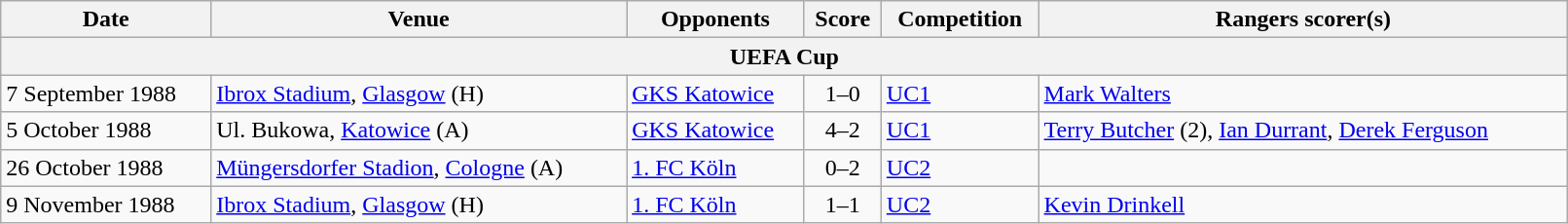<table class="wikitable" width=85%>
<tr>
<th>Date</th>
<th>Venue</th>
<th>Opponents</th>
<th>Score</th>
<th>Competition</th>
<th>Rangers scorer(s)</th>
</tr>
<tr>
<th colspan=7>UEFA Cup</th>
</tr>
<tr>
<td>7 September 1988</td>
<td><a href='#'>Ibrox Stadium</a>, <a href='#'>Glasgow</a> (H)</td>
<td><a href='#'>GKS Katowice</a></td>
<td align=center>1–0</td>
<td><a href='#'>UC1</a></td>
<td><a href='#'>Mark Walters</a></td>
</tr>
<tr>
<td>5 October 1988</td>
<td>Ul. Bukowa, <a href='#'>Katowice</a> (A)</td>
<td><a href='#'>GKS Katowice</a></td>
<td align=center>4–2</td>
<td><a href='#'>UC1</a></td>
<td><a href='#'>Terry Butcher</a> (2), <a href='#'>Ian Durrant</a>, <a href='#'>Derek Ferguson</a></td>
</tr>
<tr>
<td>26 October 1988</td>
<td><a href='#'>Müngersdorfer Stadion</a>, <a href='#'>Cologne</a> (A)</td>
<td><a href='#'>1. FC Köln</a></td>
<td align=center>0–2</td>
<td><a href='#'>UC2</a></td>
<td></td>
</tr>
<tr>
<td>9 November 1988</td>
<td><a href='#'>Ibrox Stadium</a>, <a href='#'>Glasgow</a> (H)</td>
<td><a href='#'>1. FC Köln</a></td>
<td align=center>1–1</td>
<td><a href='#'>UC2</a></td>
<td><a href='#'>Kevin Drinkell</a></td>
</tr>
</table>
